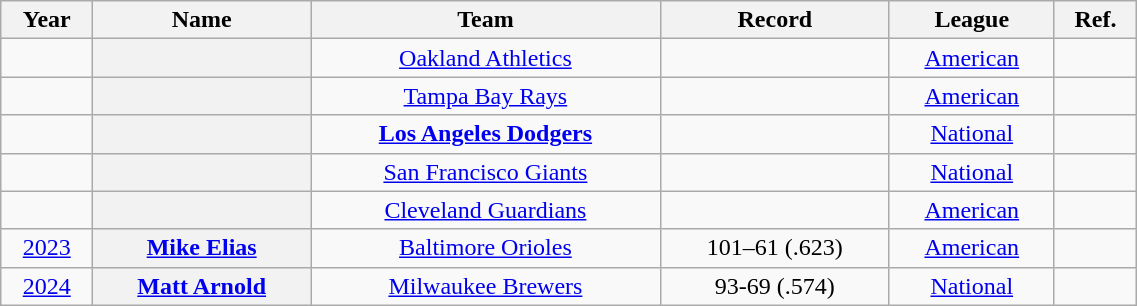<table class="wikitable sortable plainrowheaders" style="text-align:center" width="60%">
<tr>
<th scope="col">Year</th>
<th scope="col">Name</th>
<th scope="col">Team</th>
<th scope="col">Record</th>
<th scope="col">League</th>
<th scope="col" class=unsortable>Ref.</th>
</tr>
<tr>
<td></td>
<th scope="row" style="text-align:center"></th>
<td><a href='#'>Oakland Athletics</a></td>
<td></td>
<td><a href='#'>American</a></td>
<td></td>
</tr>
<tr>
<td></td>
<th scope="row" style="text-align:center"></th>
<td><a href='#'>Tampa Bay Rays</a></td>
<td></td>
<td><a href='#'>American</a></td>
<td></td>
</tr>
<tr>
<td></td>
<th scope="row" style="text-align:center"></th>
<td><strong><a href='#'>Los Angeles Dodgers</a></strong></td>
<td></td>
<td><a href='#'>National</a></td>
<td></td>
</tr>
<tr>
<td></td>
<th scope="row" style="text-align:center"></th>
<td><a href='#'>San Francisco Giants</a></td>
<td></td>
<td><a href='#'>National</a></td>
<td></td>
</tr>
<tr>
<td></td>
<th scope="row" style="text-align:center"></th>
<td><a href='#'>Cleveland Guardians</a></td>
<td></td>
<td><a href='#'>American</a></td>
<td></td>
</tr>
<tr>
<td><a href='#'>2023</a></td>
<th><a href='#'>Mike Elias</a></th>
<td><a href='#'>Baltimore Orioles</a></td>
<td>101–61 (.623)</td>
<td><a href='#'>American</a></td>
<td></td>
</tr>
<tr>
<td><a href='#'>2024</a></td>
<th><a href='#'>Matt Arnold</a></th>
<td><a href='#'>Milwaukee Brewers</a></td>
<td>93-69 (.574)</td>
<td><a href='#'>National</a></td>
<td></td>
</tr>
</table>
